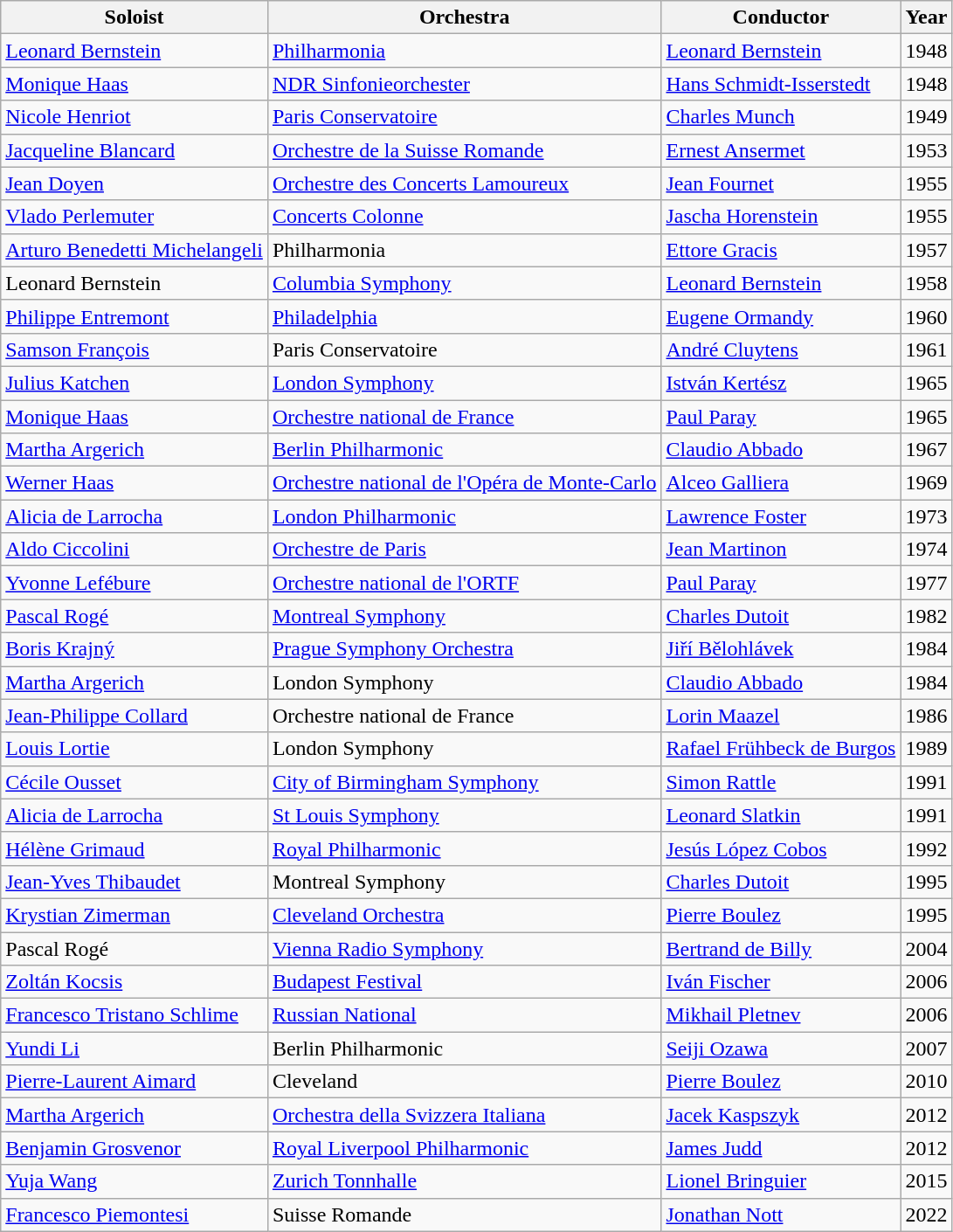<table class="wikitable plainrowheaders" "style="text-align: left; margin-right: 0;">
<tr>
<th scope="col">Soloist</th>
<th scope="col">Orchestra</th>
<th scope="col">Conductor</th>
<th scope="col">Year</th>
</tr>
<tr>
<td><a href='#'>Leonard Bernstein</a></td>
<td><a href='#'>Philharmonia</a></td>
<td><a href='#'>Leonard Bernstein</a></td>
<td>1948</td>
</tr>
<tr>
<td><a href='#'>Monique Haas</a></td>
<td><a href='#'>NDR Sinfonieorchester</a></td>
<td><a href='#'>Hans Schmidt-Isserstedt</a></td>
<td>1948</td>
</tr>
<tr>
<td><a href='#'>Nicole Henriot</a></td>
<td><a href='#'>Paris Conservatoire</a></td>
<td><a href='#'>Charles Munch</a></td>
<td>1949</td>
</tr>
<tr>
<td><a href='#'>Jacqueline Blancard</a></td>
<td><a href='#'>Orchestre de la Suisse Romande</a></td>
<td><a href='#'>Ernest Ansermet</a></td>
<td>1953</td>
</tr>
<tr>
<td><a href='#'>Jean Doyen</a></td>
<td><a href='#'>Orchestre des Concerts Lamoureux</a></td>
<td><a href='#'>Jean Fournet</a></td>
<td>1955</td>
</tr>
<tr>
<td><a href='#'>Vlado Perlemuter</a></td>
<td><a href='#'>Concerts Colonne</a></td>
<td><a href='#'>Jascha Horenstein</a></td>
<td>1955</td>
</tr>
<tr>
<td><a href='#'>Arturo Benedetti Michelangeli</a></td>
<td>Philharmonia</td>
<td><a href='#'>Ettore Gracis</a></td>
<td>1957</td>
</tr>
<tr>
<td>Leonard Bernstein</td>
<td><a href='#'>Columbia Symphony</a></td>
<td><a href='#'>Leonard Bernstein</a></td>
<td>1958</td>
</tr>
<tr>
<td><a href='#'>Philippe Entremont</a></td>
<td><a href='#'>Philadelphia</a></td>
<td><a href='#'>Eugene Ormandy</a></td>
<td>1960</td>
</tr>
<tr>
<td><a href='#'>Samson François</a></td>
<td>Paris Conservatoire</td>
<td><a href='#'>André Cluytens</a></td>
<td>1961</td>
</tr>
<tr>
<td><a href='#'>Julius Katchen</a></td>
<td><a href='#'>London Symphony</a></td>
<td><a href='#'>István Kertész</a></td>
<td>1965</td>
</tr>
<tr>
<td><a href='#'>Monique Haas</a></td>
<td><a href='#'>Orchestre national de France</a></td>
<td><a href='#'>Paul Paray</a></td>
<td>1965</td>
</tr>
<tr>
<td><a href='#'>Martha Argerich</a></td>
<td><a href='#'>Berlin Philharmonic</a></td>
<td><a href='#'>Claudio Abbado</a></td>
<td>1967</td>
</tr>
<tr>
<td><a href='#'>Werner Haas</a></td>
<td><a href='#'>Orchestre national de l'Opéra de Monte-Carlo</a></td>
<td><a href='#'>Alceo Galliera</a></td>
<td>1969</td>
</tr>
<tr>
<td><a href='#'>Alicia de Larrocha</a></td>
<td><a href='#'>London Philharmonic</a></td>
<td><a href='#'>Lawrence Foster</a></td>
<td>1973</td>
</tr>
<tr>
<td><a href='#'>Aldo Ciccolini</a></td>
<td><a href='#'>Orchestre de Paris</a></td>
<td><a href='#'>Jean Martinon</a></td>
<td>1974</td>
</tr>
<tr>
<td><a href='#'>Yvonne Lefébure</a></td>
<td><a href='#'>Orchestre national de l'ORTF</a></td>
<td><a href='#'>Paul Paray</a></td>
<td>1977</td>
</tr>
<tr>
<td><a href='#'>Pascal Rogé</a></td>
<td><a href='#'>Montreal Symphony</a></td>
<td><a href='#'>Charles Dutoit</a></td>
<td>1982</td>
</tr>
<tr>
<td><a href='#'>Boris Krajný</a></td>
<td><a href='#'>Prague Symphony Orchestra</a></td>
<td><a href='#'>Jiří Bělohlávek</a></td>
<td>1984</td>
</tr>
<tr>
<td><a href='#'>Martha Argerich</a></td>
<td>London Symphony</td>
<td><a href='#'>Claudio Abbado</a></td>
<td>1984</td>
</tr>
<tr>
<td><a href='#'>Jean-Philippe Collard</a></td>
<td>Orchestre national de France</td>
<td><a href='#'>Lorin Maazel</a></td>
<td>1986</td>
</tr>
<tr>
<td><a href='#'>Louis Lortie</a></td>
<td>London Symphony</td>
<td><a href='#'>Rafael Frühbeck de Burgos</a></td>
<td>1989</td>
</tr>
<tr>
<td><a href='#'>Cécile Ousset</a></td>
<td><a href='#'>City of Birmingham Symphony</a></td>
<td><a href='#'>Simon Rattle</a></td>
<td>1991</td>
</tr>
<tr>
<td><a href='#'>Alicia de Larrocha</a></td>
<td><a href='#'>St Louis Symphony</a></td>
<td><a href='#'>Leonard Slatkin</a></td>
<td>1991</td>
</tr>
<tr>
<td><a href='#'>Hélène Grimaud</a></td>
<td><a href='#'>Royal Philharmonic</a></td>
<td><a href='#'>Jesús López Cobos</a></td>
<td>1992</td>
</tr>
<tr>
<td><a href='#'>Jean-Yves Thibaudet</a></td>
<td>Montreal Symphony</td>
<td><a href='#'>Charles Dutoit</a></td>
<td>1995</td>
</tr>
<tr>
<td><a href='#'>Krystian Zimerman</a></td>
<td><a href='#'>Cleveland Orchestra</a></td>
<td><a href='#'>Pierre Boulez</a></td>
<td>1995</td>
</tr>
<tr>
<td>Pascal Rogé</td>
<td><a href='#'>Vienna Radio Symphony</a></td>
<td><a href='#'>Bertrand de Billy</a></td>
<td>2004</td>
</tr>
<tr>
<td><a href='#'>Zoltán Kocsis</a></td>
<td><a href='#'>Budapest Festival</a></td>
<td><a href='#'>Iván Fischer</a></td>
<td>2006</td>
</tr>
<tr>
<td><a href='#'>Francesco Tristano Schlime</a></td>
<td><a href='#'>Russian National</a></td>
<td><a href='#'>Mikhail Pletnev</a></td>
<td>2006</td>
</tr>
<tr>
<td><a href='#'>Yundi Li</a></td>
<td>Berlin Philharmonic</td>
<td><a href='#'>Seiji Ozawa</a></td>
<td>2007</td>
</tr>
<tr>
<td><a href='#'>Pierre-Laurent Aimard</a></td>
<td>Cleveland</td>
<td><a href='#'>Pierre Boulez</a></td>
<td>2010</td>
</tr>
<tr>
<td><a href='#'>Martha Argerich</a></td>
<td><a href='#'>Orchestra della Svizzera Italiana</a></td>
<td><a href='#'>Jacek Kaspszyk</a></td>
<td>2012</td>
</tr>
<tr>
<td><a href='#'>Benjamin Grosvenor</a></td>
<td><a href='#'>Royal Liverpool Philharmonic</a></td>
<td><a href='#'>James Judd</a></td>
<td>2012</td>
</tr>
<tr>
<td><a href='#'>Yuja Wang</a></td>
<td><a href='#'>Zurich Tonnhalle</a></td>
<td><a href='#'>Lionel Bringuier</a></td>
<td>2015</td>
</tr>
<tr>
<td><a href='#'>Francesco Piemontesi</a></td>
<td>Suisse Romande</td>
<td><a href='#'>Jonathan Nott</a></td>
<td>2022</td>
</tr>
</table>
